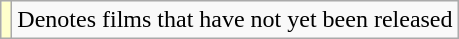<table class="wikitable plainrowheaders sortable ">
<tr>
<td style="background:#ffc;"></td>
<td>Denotes films that have not yet been released</td>
</tr>
</table>
